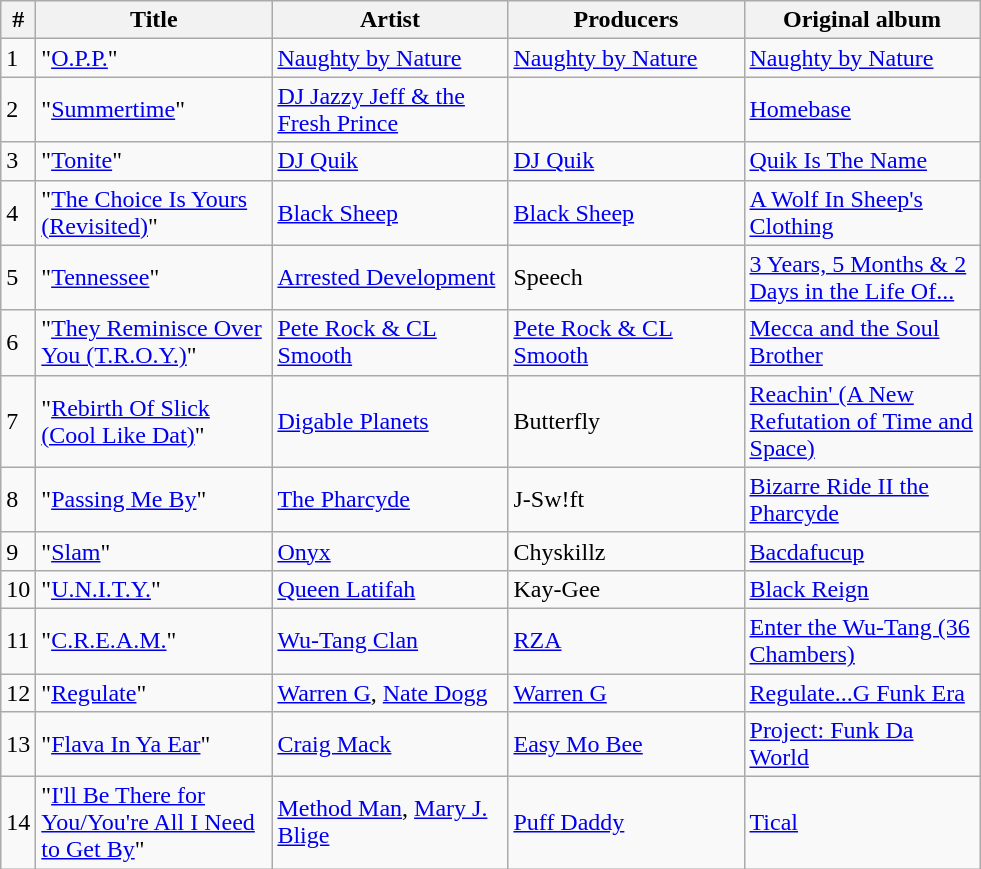<table class="wikitable">
<tr>
<th align="center">#</th>
<th align="center" width="150">Title</th>
<th align="center" width="150">Artist</th>
<th align="center" width="150">Producers</th>
<th align="center" width="150">Original album</th>
</tr>
<tr>
<td>1</td>
<td>"<a href='#'>O.P.P.</a>"</td>
<td><a href='#'>Naughty by Nature</a></td>
<td><a href='#'>Naughty by Nature</a></td>
<td><a href='#'>Naughty by Nature</a></td>
</tr>
<tr>
<td>2</td>
<td>"<a href='#'>Summertime</a>"</td>
<td><a href='#'>DJ Jazzy Jeff & the Fresh Prince</a></td>
<td></td>
<td><a href='#'>Homebase</a></td>
</tr>
<tr>
<td>3</td>
<td>"<a href='#'>Tonite</a>"</td>
<td><a href='#'>DJ Quik</a></td>
<td><a href='#'>DJ Quik</a></td>
<td><a href='#'>Quik Is The Name</a></td>
</tr>
<tr>
<td>4</td>
<td>"<a href='#'>The Choice Is Yours (Revisited)</a>"</td>
<td><a href='#'>Black Sheep</a></td>
<td><a href='#'>Black Sheep</a></td>
<td><a href='#'>A Wolf In Sheep's Clothing</a></td>
</tr>
<tr>
<td>5</td>
<td>"<a href='#'>Tennessee</a>"</td>
<td><a href='#'>Arrested Development</a></td>
<td>Speech</td>
<td><a href='#'>3 Years, 5 Months & 2 Days in the Life Of...</a></td>
</tr>
<tr>
<td>6</td>
<td>"<a href='#'>They Reminisce Over You (T.R.O.Y.)</a>"</td>
<td><a href='#'>Pete Rock & CL Smooth</a></td>
<td><a href='#'>Pete Rock & CL Smooth</a></td>
<td><a href='#'>Mecca and the Soul Brother</a></td>
</tr>
<tr>
<td>7</td>
<td>"<a href='#'>Rebirth Of Slick (Cool Like Dat)</a>"</td>
<td><a href='#'>Digable Planets</a></td>
<td>Butterfly</td>
<td><a href='#'>Reachin' (A New Refutation of Time and Space)</a></td>
</tr>
<tr>
<td>8</td>
<td>"<a href='#'>Passing Me By</a>"</td>
<td><a href='#'>The Pharcyde</a></td>
<td>J-Sw!ft</td>
<td><a href='#'>Bizarre Ride II the Pharcyde</a></td>
</tr>
<tr>
<td>9</td>
<td>"<a href='#'>Slam</a>"</td>
<td><a href='#'>Onyx</a></td>
<td>Chyskillz</td>
<td><a href='#'>Bacdafucup</a></td>
</tr>
<tr>
<td>10</td>
<td>"<a href='#'>U.N.I.T.Y.</a>"</td>
<td><a href='#'>Queen Latifah</a></td>
<td>Kay-Gee</td>
<td><a href='#'>Black Reign</a></td>
</tr>
<tr>
<td>11</td>
<td>"<a href='#'>C.R.E.A.M.</a>"</td>
<td><a href='#'>Wu-Tang Clan</a></td>
<td><a href='#'>RZA</a></td>
<td><a href='#'>Enter the Wu-Tang (36 Chambers)</a></td>
</tr>
<tr>
<td>12</td>
<td>"<a href='#'>Regulate</a>"</td>
<td><a href='#'>Warren G</a>, <a href='#'>Nate Dogg</a></td>
<td><a href='#'>Warren G</a></td>
<td><a href='#'>Regulate...G Funk Era</a></td>
</tr>
<tr>
<td>13</td>
<td>"<a href='#'>Flava In Ya Ear</a>"</td>
<td><a href='#'>Craig Mack</a></td>
<td><a href='#'>Easy Mo Bee</a></td>
<td><a href='#'>Project: Funk Da World</a></td>
</tr>
<tr>
<td>14</td>
<td>"<a href='#'>I'll Be There for You/You're All I Need to Get By</a>"</td>
<td><a href='#'>Method Man</a>, <a href='#'>Mary J. Blige</a></td>
<td><a href='#'>Puff Daddy</a></td>
<td><a href='#'>Tical</a></td>
</tr>
</table>
